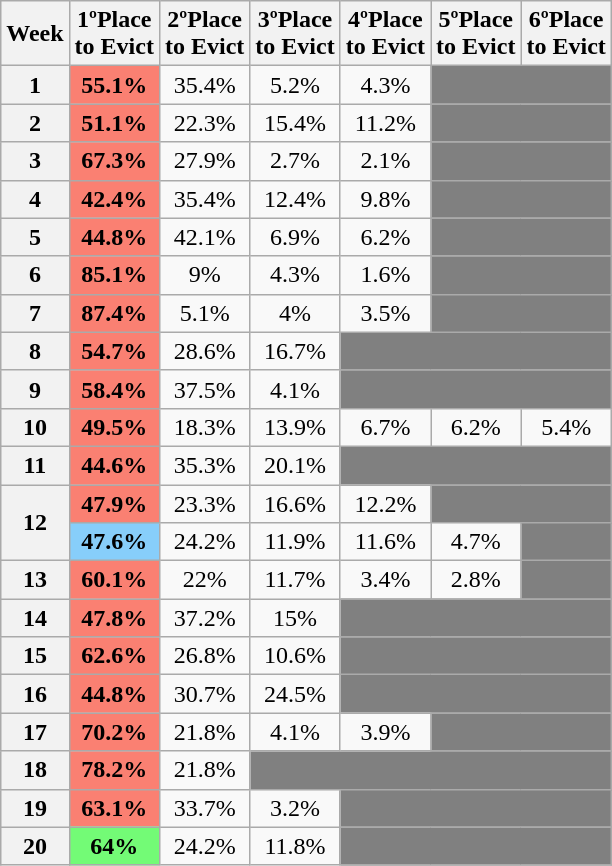<table class="wikitable" style="text-align:center; margin:1em auto;">
<tr>
<th>Week</th>
<th>1ºPlace<br>to Evict</th>
<th>2ºPlace<br>to Evict</th>
<th>3ºPlace<br>to Evict</th>
<th>4ºPlace<br>to Evict</th>
<th>5ºPlace<br>to Evict</th>
<th>6ºPlace<br>to Evict</th>
</tr>
<tr>
<th>1</th>
<td bgcolor="#fa8072"><strong>55.1%</strong></td>
<td>35.4%</td>
<td>5.2%</td>
<td>4.3%</td>
<td bgcolor="grey" colspan=2></td>
</tr>
<tr>
<th>2</th>
<td bgcolor="#fa8072"><strong>51.1%</strong></td>
<td>22.3%</td>
<td>15.4%</td>
<td>11.2%</td>
<td bgcolor="grey" colspan=2></td>
</tr>
<tr>
<th>3</th>
<td bgcolor="#fa8072"><strong>67.3%</strong></td>
<td>27.9%</td>
<td>2.7%</td>
<td>2.1%</td>
<td bgcolor="grey" colspan=2></td>
</tr>
<tr>
<th>4</th>
<td bgcolor="#fa8072"><strong>42.4%</strong></td>
<td>35.4%</td>
<td>12.4%</td>
<td>9.8%</td>
<td bgcolor="grey" colspan=2></td>
</tr>
<tr>
<th>5</th>
<td bgcolor="#fa8072"><strong>44.8%</strong></td>
<td>42.1%</td>
<td>6.9%</td>
<td>6.2%</td>
<td bgcolor="grey" colspan=2></td>
</tr>
<tr>
<th>6</th>
<td bgcolor="#fa8072"><strong>85.1%</strong></td>
<td>9%</td>
<td>4.3%</td>
<td>1.6%</td>
<td bgcolor="grey" colspan=2></td>
</tr>
<tr>
<th>7</th>
<td bgcolor="#fa8072"><strong>87.4%</strong></td>
<td>5.1%</td>
<td>4%</td>
<td>3.5%</td>
<td colspan="2" bgcolor="grey"></td>
</tr>
<tr>
<th>8</th>
<td bgcolor="#fa8072"><strong>54.7%</strong></td>
<td>28.6%</td>
<td>16.7%</td>
<td bgcolor="grey" colspan=3></td>
</tr>
<tr>
<th>9</th>
<td bgcolor="#fa8072"><strong>58.4%</strong></td>
<td>37.5%</td>
<td>4.1%</td>
<td bgcolor="grey" colspan=3></td>
</tr>
<tr>
<th>10</th>
<td bgcolor="#fa8072"><strong>49.5%</strong></td>
<td>18.3%</td>
<td>13.9%</td>
<td>6.7%</td>
<td>6.2%</td>
<td>5.4%</td>
</tr>
<tr>
<th>11</th>
<td bgcolor="#fa8072"><strong>44.6%</strong></td>
<td>35.3%</td>
<td>20.1%</td>
<td bgcolor="grey" colspan=3></td>
</tr>
<tr>
<th rowspan="2">12</th>
<td bgcolor="#fa8072"><strong>47.9%</strong></td>
<td>23.3%</td>
<td>16.6%</td>
<td>12.2%</td>
<td bgcolor="grey" colspan=2></td>
</tr>
<tr>
<td bgcolor="#87CEFA"><strong>47.6%</strong></td>
<td>24.2%</td>
<td>11.9%</td>
<td>11.6%</td>
<td>4.7%</td>
<td bgcolor="grey" colspan=1></td>
</tr>
<tr>
<th>13</th>
<td bgcolor="#fa8072"><strong>60.1%</strong></td>
<td>22%</td>
<td>11.7%</td>
<td>3.4%</td>
<td>2.8%</td>
<td bgcolor="grey" colspan=1></td>
</tr>
<tr>
<th>14</th>
<td bgcolor="#fa8072"><strong>47.8%</strong></td>
<td>37.2%</td>
<td>15%</td>
<td bgcolor="grey" colspan=3></td>
</tr>
<tr>
<th>15</th>
<td bgcolor="#fa8072"><strong>62.6%</strong></td>
<td>26.8%</td>
<td>10.6%</td>
<td bgcolor="grey" colspan=3></td>
</tr>
<tr>
<th>16</th>
<td bgcolor="#fa8072"><strong>44.8%</strong></td>
<td>30.7%</td>
<td>24.5%</td>
<td bgcolor="grey" colspan=3></td>
</tr>
<tr>
<th>17</th>
<td bgcolor="#fa8072"><strong>70.2%</strong></td>
<td>21.8%</td>
<td>4.1%</td>
<td>3.9%</td>
<td bgcolor="grey" colspan=2></td>
</tr>
<tr>
<th>18</th>
<td bgcolor="#fa8072"><strong>78.2%</strong></td>
<td>21.8%</td>
<td bgcolor="grey" colspan=4></td>
</tr>
<tr>
<th>19</th>
<td bgcolor="#fa8072"><strong>63.1%</strong></td>
<td>33.7%</td>
<td>3.2%</td>
<td bgcolor="grey" colspan=3></td>
</tr>
<tr>
<th>20</th>
<td bgcolor="#73FB76"><strong>64%</strong></td>
<td>24.2%</td>
<td>11.8%</td>
<td bgcolor="grey" colspan=3></td>
</tr>
</table>
